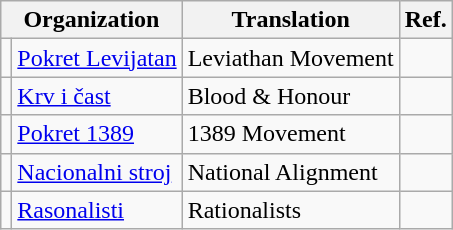<table class="wikitable">
<tr>
<th colspan="2">Organization</th>
<th>Translation</th>
<th>Ref.</th>
</tr>
<tr>
<td></td>
<td><a href='#'>Pokret Levijatan</a></td>
<td>Leviathan Movement</td>
<td></td>
</tr>
<tr>
<td></td>
<td><a href='#'>Krv i čast</a></td>
<td>Blood & Honour</td>
<td></td>
</tr>
<tr>
<td></td>
<td><a href='#'>Pokret 1389</a></td>
<td>1389 Movement</td>
<td></td>
</tr>
<tr>
<td></td>
<td><a href='#'>Nacionalni stroj</a></td>
<td>National Alignment</td>
<td></td>
</tr>
<tr>
<td></td>
<td><a href='#'>Rasonalisti</a></td>
<td>Rationalists</td>
<td></td>
</tr>
</table>
